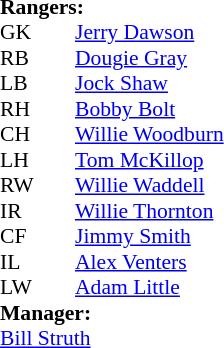<table style="font-size: 90%" cellspacing="0" cellpadding="0">
<tr>
<td colspan="4"><strong>Rangers:</strong></td>
</tr>
<tr>
<th width="25"></th>
<th width="25"></th>
</tr>
<tr>
<td>GK</td>
<td></td>
<td> <a href='#'>Jerry Dawson</a></td>
</tr>
<tr>
<td>RB</td>
<td></td>
<td> <a href='#'>Dougie Gray</a></td>
</tr>
<tr>
<td>LB</td>
<td></td>
<td> <a href='#'>Jock Shaw</a></td>
</tr>
<tr>
<td>RH</td>
<td></td>
<td> <a href='#'>Bobby Bolt</a></td>
</tr>
<tr>
<td>CH</td>
<td></td>
<td> <a href='#'>Willie Woodburn</a></td>
</tr>
<tr>
<td>LH</td>
<td></td>
<td> <a href='#'>Tom McKillop</a></td>
</tr>
<tr>
<td>RW</td>
<td></td>
<td> <a href='#'>Willie Waddell</a></td>
</tr>
<tr>
<td>IR</td>
<td></td>
<td> <a href='#'>Willie Thornton</a></td>
</tr>
<tr>
<td>CF</td>
<td></td>
<td> <a href='#'>Jimmy Smith</a></td>
</tr>
<tr>
<td>IL</td>
<td></td>
<td> <a href='#'>Alex Venters</a></td>
</tr>
<tr>
<td>LW</td>
<td></td>
<td> <a href='#'>Adam Little</a></td>
</tr>
<tr>
<td colspan=4><strong>Manager:</strong></td>
</tr>
<tr>
<td colspan="4"> <a href='#'>Bill Struth</a></td>
</tr>
</table>
